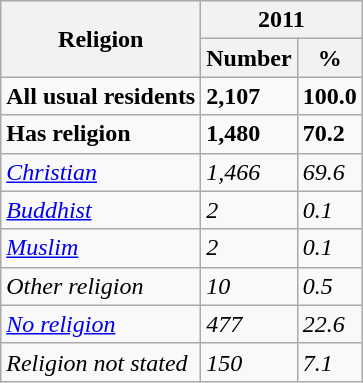<table class="wikitable">
<tr>
<th rowspan="2">Religion</th>
<th colspan="2">2011</th>
</tr>
<tr>
<th>Number</th>
<th><strong>%</strong></th>
</tr>
<tr>
<td><strong>All usual residents</strong></td>
<td><strong>2,107</strong></td>
<td><strong>100.0</strong></td>
</tr>
<tr>
<td><strong>Has religion</strong></td>
<td><strong>1,480</strong></td>
<td><strong>70.2</strong></td>
</tr>
<tr>
<td><em><a href='#'>Christian</a></em></td>
<td><em>1,466</em></td>
<td><em>69.6</em></td>
</tr>
<tr>
<td><em><a href='#'>Buddhist</a></em></td>
<td><em>2</em></td>
<td><em>0.1</em></td>
</tr>
<tr>
<td><em><a href='#'>Muslim</a></em></td>
<td><em>2</em></td>
<td><em>0.1</em></td>
</tr>
<tr>
<td><em>Other religion</em></td>
<td><em>10</em></td>
<td><em>0.5</em></td>
</tr>
<tr>
<td><em><a href='#'>No religion</a></em></td>
<td><em>477</em></td>
<td><em>22.6</em></td>
</tr>
<tr>
<td><em>Religion not stated</em></td>
<td><em>150</em></td>
<td><em>7.1</em></td>
</tr>
</table>
